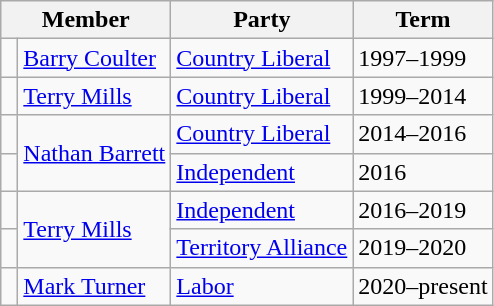<table class="wikitable">
<tr>
<th colspan="2">Member</th>
<th>Party</th>
<th>Term</th>
</tr>
<tr>
<td> </td>
<td><a href='#'>Barry Coulter</a></td>
<td><a href='#'>Country Liberal</a></td>
<td>1997–1999</td>
</tr>
<tr>
<td> </td>
<td><a href='#'>Terry Mills</a></td>
<td><a href='#'>Country Liberal</a></td>
<td>1999–2014</td>
</tr>
<tr>
<td> </td>
<td rowspan = 2><a href='#'>Nathan Barrett</a></td>
<td><a href='#'>Country Liberal</a></td>
<td>2014–2016</td>
</tr>
<tr>
<td> </td>
<td><a href='#'>Independent</a></td>
<td>2016</td>
</tr>
<tr>
<td> </td>
<td rowspan = 2><a href='#'>Terry Mills</a></td>
<td><a href='#'>Independent</a></td>
<td>2016–2019</td>
</tr>
<tr>
<td> </td>
<td><a href='#'>Territory Alliance</a></td>
<td>2019–2020</td>
</tr>
<tr>
<td> </td>
<td><a href='#'>Mark Turner</a></td>
<td><a href='#'>Labor</a></td>
<td>2020–present</td>
</tr>
</table>
